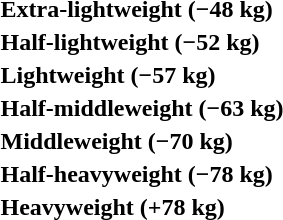<table>
<tr>
<th rowspan=2 style="text-align:left;">Extra-lightweight (−48 kg)</th>
<td rowspan=2></td>
<td rowspan=2></td>
<td></td>
</tr>
<tr>
<td></td>
</tr>
<tr>
<th rowspan=2 style="text-align:left;">Half-lightweight (−52 kg)</th>
<td rowspan=2></td>
<td rowspan=2></td>
<td></td>
</tr>
<tr>
<td></td>
</tr>
<tr>
<th rowspan=2 style="text-align:left;">Lightweight (−57 kg)</th>
<td rowspan=2></td>
<td rowspan=2></td>
<td></td>
</tr>
<tr>
<td></td>
</tr>
<tr>
<th rowspan=2 style="text-align:left;">Half-middleweight (−63 kg)</th>
<td rowspan=2></td>
<td rowspan=2></td>
<td></td>
</tr>
<tr>
<td></td>
</tr>
<tr>
<th rowspan=2 style="text-align:left;">Middleweight (−70 kg)</th>
<td rowspan=2></td>
<td rowspan=2></td>
<td></td>
</tr>
<tr>
<td></td>
</tr>
<tr>
<th rowspan=2 style="text-align:left;">Half-heavyweight (−78 kg)</th>
<td rowspan=2></td>
<td rowspan=2></td>
<td></td>
</tr>
<tr>
<td></td>
</tr>
<tr>
<th rowspan=2 style="text-align:left;">Heavyweight (+78 kg)</th>
<td rowspan=2></td>
<td rowspan=2></td>
<td></td>
</tr>
<tr>
<td></td>
</tr>
</table>
